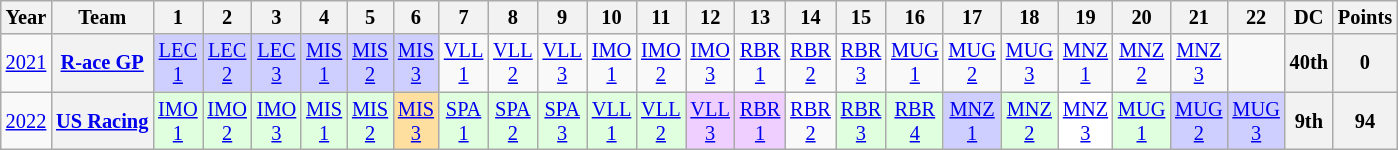<table class="wikitable" style="text-align:center; font-size:85%">
<tr>
<th>Year</th>
<th>Team</th>
<th>1</th>
<th>2</th>
<th>3</th>
<th>4</th>
<th>5</th>
<th>6</th>
<th>7</th>
<th>8</th>
<th>9</th>
<th>10</th>
<th>11</th>
<th>12</th>
<th>13</th>
<th>14</th>
<th>15</th>
<th>16</th>
<th>17</th>
<th>18</th>
<th>19</th>
<th>20</th>
<th>21</th>
<th>22</th>
<th>DC</th>
<th>Points</th>
</tr>
<tr>
<td><a href='#'>2021</a></td>
<th nowrap><a href='#'>R-ace GP</a></th>
<td style="background:#CFCFFF;"><a href='#'>LEC<br>1</a><br></td>
<td style="background:#CFCFFF;"><a href='#'>LEC<br>2</a><br></td>
<td style="background:#CFCFFF;"><a href='#'>LEC<br>3</a><br></td>
<td style="background:#CFCFFF;"><a href='#'>MIS<br>1</a><br></td>
<td style="background:#CFCFFF;"><a href='#'>MIS<br>2</a><br></td>
<td style="background:#CFCFFF;"><a href='#'>MIS<br>3</a><br></td>
<td style="background:#;"><a href='#'>VLL<br>1</a></td>
<td style="background:#;"><a href='#'>VLL<br>2</a></td>
<td style="background:#;"><a href='#'>VLL<br>3</a></td>
<td style="background:#;"><a href='#'>IMO<br>1</a></td>
<td style="background:#;"><a href='#'>IMO<br>2</a></td>
<td style="background:#;"><a href='#'>IMO<br>3</a></td>
<td style="background:#;"><a href='#'>RBR<br>1</a></td>
<td style="background:#;"><a href='#'>RBR<br>2</a></td>
<td style="background:#;"><a href='#'>RBR<br>3</a></td>
<td style="background:#;"><a href='#'>MUG<br>1</a></td>
<td style="background:#;"><a href='#'>MUG<br>2</a></td>
<td style="background:#;"><a href='#'>MUG<br>3</a></td>
<td style="background:#;"><a href='#'>MNZ<br>1</a></td>
<td style="background:#;"><a href='#'>MNZ<br>2</a></td>
<td style="background:#;"><a href='#'>MNZ<br>3</a></td>
<td></td>
<th>40th</th>
<th>0</th>
</tr>
<tr>
<td><a href='#'>2022</a></td>
<th nowrap><a href='#'>US Racing</a></th>
<td style="background:#DFFFDF;"><a href='#'>IMO<br>1</a><br></td>
<td style="background:#DFFFDF;"><a href='#'>IMO<br>2</a><br></td>
<td style="background:#DFFFDF;"><a href='#'>IMO<br>3</a><br></td>
<td style="background:#DFFFDF;"><a href='#'>MIS<br>1</a><br></td>
<td style="background:#DFFFDF;"><a href='#'>MIS<br>2</a><br></td>
<td style="background:#FFDF9F;"><a href='#'>MIS<br>3</a><br></td>
<td style="background:#DFFFDF;"><a href='#'>SPA<br>1</a><br></td>
<td style="background:#DFFFDF;"><a href='#'>SPA<br>2</a><br></td>
<td style="background:#DFFFDF;"><a href='#'>SPA<br>3</a><br></td>
<td style="background:#DFFFDF;"><a href='#'>VLL<br>1</a><br></td>
<td style="background:#DFFFDF;"><a href='#'>VLL<br>2</a><br></td>
<td style="background:#EFCFFF;"><a href='#'>VLL<br>3</a><br></td>
<td style="background:#EFCFFF;"><a href='#'>RBR<br>1</a><br></td>
<td style="background:#;"><a href='#'>RBR<br>2</a></td>
<td style="background:#DFFFDF;"><a href='#'>RBR<br>3</a><br></td>
<td style="background:#DFFFDF;"><a href='#'>RBR<br>4</a><br></td>
<td style="background:#CFCFFF;"><a href='#'>MNZ<br>1</a><br></td>
<td style="background:#DFFFDF;"><a href='#'>MNZ<br>2</a><br></td>
<td style="background:#FFFFFF;"><a href='#'>MNZ<br>3</a><br></td>
<td style="background:#DFFFDF;"><a href='#'>MUG<br>1</a><br></td>
<td style="background:#CFCFFF;"><a href='#'>MUG<br>2</a><br></td>
<td style="background:#CFCFFF;"><a href='#'>MUG<br>3</a><br></td>
<th>9th</th>
<th>94</th>
</tr>
</table>
